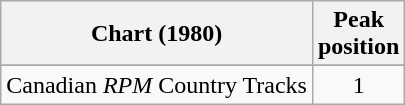<table class="wikitable sortable">
<tr>
<th align="left">Chart (1980)</th>
<th align="center">Peak<br>position</th>
</tr>
<tr>
</tr>
<tr>
<td align="left">Canadian <em>RPM</em> Country Tracks</td>
<td align="center">1</td>
</tr>
</table>
